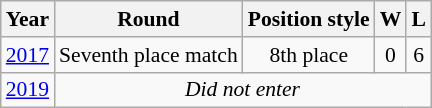<table class="wikitable" style="text-align: center;font-size:90%;">
<tr>
<th>Year</th>
<th>Round</th>
<th>Position style</th>
<th>W</th>
<th>L</th>
</tr>
<tr>
<td> <a href='#'>2017</a></td>
<td>Seventh place match</td>
<td>8th place</td>
<td>0</td>
<td>6</td>
</tr>
<tr>
<td> <a href='#'>2019</a></td>
<td colspan=4><em>Did not enter</em></td>
</tr>
</table>
